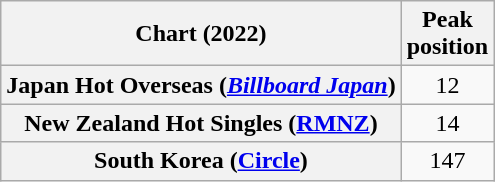<table class="wikitable sortable plainrowheaders" style="text-align:center">
<tr>
<th scope="col">Chart (2022)</th>
<th scope="col">Peak<br>position</th>
</tr>
<tr>
<th scope="row">Japan Hot Overseas (<em><a href='#'>Billboard Japan</a></em>)</th>
<td>12</td>
</tr>
<tr>
<th scope="row">New Zealand Hot Singles (<a href='#'>RMNZ</a>)</th>
<td>14</td>
</tr>
<tr>
<th scope="row">South Korea (<a href='#'>Circle</a>)</th>
<td>147</td>
</tr>
</table>
